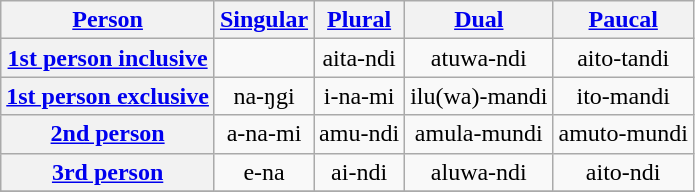<table class="wikitable" style="text-align: center;">
<tr>
<th><a href='#'>Person</a></th>
<th><a href='#'>Singular</a></th>
<th><a href='#'>Plural</a></th>
<th><a href='#'>Dual</a></th>
<th><a href='#'>Paucal</a></th>
</tr>
<tr>
<th><a href='#'>1st person inclusive</a></th>
<td></td>
<td>aita-ndi</td>
<td>atuwa-ndi</td>
<td>aito-tandi</td>
</tr>
<tr>
<th><a href='#'>1st person exclusive</a></th>
<td>na-ŋgi</td>
<td>i-na-mi</td>
<td>ilu(wa)-mandi</td>
<td>ito-mandi</td>
</tr>
<tr>
<th><a href='#'>2nd person</a></th>
<td>a-na-mi</td>
<td>amu-ndi</td>
<td>amula-mundi</td>
<td>amuto-mundi</td>
</tr>
<tr>
<th><a href='#'>3rd person</a></th>
<td>e-na</td>
<td>ai-ndi</td>
<td>aluwa-ndi</td>
<td>aito-ndi</td>
</tr>
<tr>
</tr>
</table>
